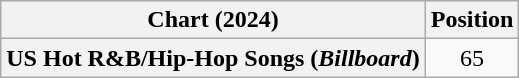<table class="wikitable plainrowheaders" style="text-align:center">
<tr>
<th scope="col">Chart (2024)</th>
<th scope="col">Position</th>
</tr>
<tr>
<th scope="row">US Hot R&B/Hip-Hop Songs (<em>Billboard</em>)</th>
<td>65</td>
</tr>
</table>
